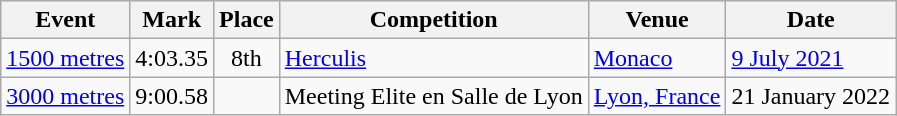<table class="wikitable">
<tr>
<th>Event</th>
<th>Mark</th>
<th>Place</th>
<th>Competition</th>
<th>Venue</th>
<th>Date</th>
</tr>
<tr>
<td><a href='#'>1500 metres</a></td>
<td>4:03.35</td>
<td align=center>8th</td>
<td><a href='#'>Herculis</a></td>
<td><a href='#'>Monaco</a></td>
<td><a href='#'>9 July 2021</a></td>
</tr>
<tr>
<td><a href='#'>3000 metres</a></td>
<td>9:00.58 </td>
<td align=center></td>
<td>Meeting Elite en Salle de Lyon</td>
<td><a href='#'>Lyon, France</a></td>
<td>21 January 2022</td>
</tr>
</table>
